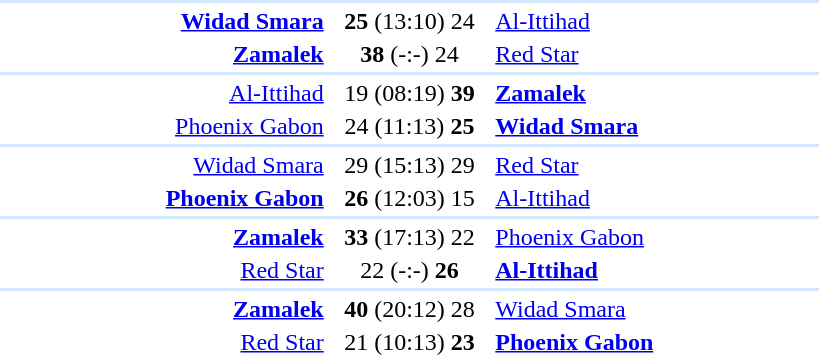<table style="text-align:center" width=550>
<tr>
<th width=30%></th>
<th width=15%></th>
<th width=30%></th>
</tr>
<tr align="left" bgcolor=#D0E7FF>
<td colspan=4></td>
</tr>
<tr>
<td align="right"><strong><a href='#'>Widad Smara</a></strong> </td>
<td><strong>25</strong> (13:10) 24</td>
<td align=left> <a href='#'>Al-Ittihad</a></td>
</tr>
<tr>
<td align="right"><strong><a href='#'>Zamalek</a></strong> </td>
<td><strong>38</strong> (-:-) 24</td>
<td align=left> <a href='#'>Red Star</a></td>
</tr>
<tr align="left" bgcolor=#D0E7FF>
<td colspan=4></td>
</tr>
<tr>
<td align="right"><a href='#'>Al-Ittihad</a> </td>
<td>19 (08:19) <strong>39</strong></td>
<td align=left> <strong><a href='#'>Zamalek</a></strong></td>
</tr>
<tr>
<td align="right"><a href='#'>Phoenix Gabon</a> </td>
<td>24 (11:13) <strong>25</strong></td>
<td align=left> <strong><a href='#'>Widad Smara</a></strong></td>
</tr>
<tr align="left" bgcolor=#D0E7FF>
<td colspan=4></td>
</tr>
<tr>
<td align="right"><a href='#'>Widad Smara</a> </td>
<td>29 (15:13) 29</td>
<td align=left> <a href='#'>Red Star</a></td>
</tr>
<tr>
<td align="right"><strong><a href='#'>Phoenix Gabon</a></strong> </td>
<td><strong>26</strong> (12:03) 15</td>
<td align=left> <a href='#'>Al-Ittihad</a></td>
</tr>
<tr align="left" bgcolor=#D0E7FF>
<td colspan=4></td>
</tr>
<tr>
<td align="right"><strong><a href='#'>Zamalek</a></strong> </td>
<td><strong>33</strong> (17:13) 22</td>
<td align=left> <a href='#'>Phoenix Gabon</a></td>
</tr>
<tr>
<td align="right"><a href='#'>Red Star</a> </td>
<td>22 (-:-) <strong>26</strong></td>
<td align=left> <strong><a href='#'>Al-Ittihad</a></strong></td>
</tr>
<tr align="left" bgcolor=#D0E7FF>
<td colspan=4></td>
</tr>
<tr>
<td align="right"><strong><a href='#'>Zamalek</a></strong> </td>
<td><strong>40</strong> (20:12) 28</td>
<td align=left> <a href='#'>Widad Smara</a></td>
</tr>
<tr>
<td align="right"><a href='#'>Red Star</a> </td>
<td>21 (10:13) <strong>23</strong></td>
<td align=left> <strong><a href='#'>Phoenix Gabon</a></strong></td>
</tr>
</table>
